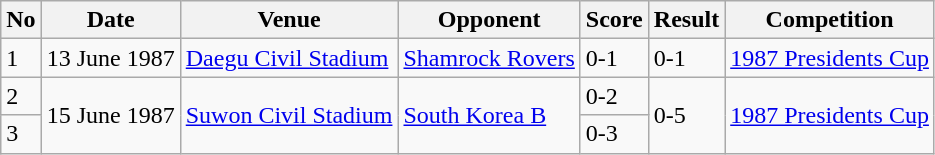<table class="wikitable sortable">
<tr>
<th>No</th>
<th>Date</th>
<th>Venue</th>
<th>Opponent</th>
<th>Score</th>
<th>Result</th>
<th>Competition</th>
</tr>
<tr>
<td>1</td>
<td>13 June 1987</td>
<td><a href='#'>Daegu Civil Stadium</a></td>
<td> <a href='#'>Shamrock Rovers</a></td>
<td>0-1</td>
<td>0-1</td>
<td><a href='#'>1987 Presidents Cup</a></td>
</tr>
<tr>
<td>2</td>
<td rowspan="2">15 June 1987</td>
<td rowspan="2"><a href='#'>Suwon Civil Stadium</a></td>
<td rowspan="2"> <a href='#'>South Korea B</a></td>
<td>0-2</td>
<td rowspan="2">0-5</td>
<td rowspan="2"><a href='#'>1987 Presidents Cup</a></td>
</tr>
<tr>
<td>3</td>
<td>0-3</td>
</tr>
</table>
